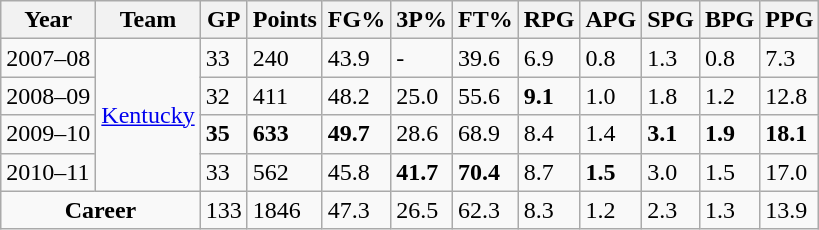<table class="wikitable sortable">
<tr>
<th>Year</th>
<th>Team</th>
<th>GP</th>
<th>Points</th>
<th>FG%</th>
<th>3P%</th>
<th>FT%</th>
<th>RPG</th>
<th>APG</th>
<th>SPG</th>
<th>BPG</th>
<th>PPG</th>
</tr>
<tr>
<td>2007–08</td>
<td rowspan=4><a href='#'>Kentucky</a></td>
<td>33</td>
<td>240</td>
<td>43.9</td>
<td>-</td>
<td>39.6</td>
<td>6.9</td>
<td>0.8</td>
<td>1.3</td>
<td>0.8</td>
<td>7.3</td>
</tr>
<tr>
<td>2008–09</td>
<td>32</td>
<td>411</td>
<td>48.2</td>
<td>25.0</td>
<td>55.6</td>
<td><strong>9.1</strong></td>
<td>1.0</td>
<td>1.8</td>
<td>1.2</td>
<td>12.8</td>
</tr>
<tr>
<td>2009–10</td>
<td><strong>35</strong></td>
<td><strong>633</strong></td>
<td><strong>49.7</strong></td>
<td>28.6</td>
<td>68.9</td>
<td>8.4</td>
<td>1.4</td>
<td><strong>3.1</strong></td>
<td><strong>1.9</strong></td>
<td><strong>18.1</strong></td>
</tr>
<tr>
<td>2010–11</td>
<td>33</td>
<td>562</td>
<td>45.8</td>
<td><strong>41.7</strong></td>
<td><strong>70.4</strong></td>
<td>8.7</td>
<td><strong>1.5</strong></td>
<td>3.0</td>
<td>1.5</td>
<td>17.0</td>
</tr>
<tr class="sortbottom">
<td colspan=2 align=center><strong>Career</strong></td>
<td>133</td>
<td>1846</td>
<td>47.3</td>
<td>26.5</td>
<td>62.3</td>
<td>8.3</td>
<td>1.2</td>
<td>2.3</td>
<td>1.3</td>
<td>13.9</td>
</tr>
</table>
